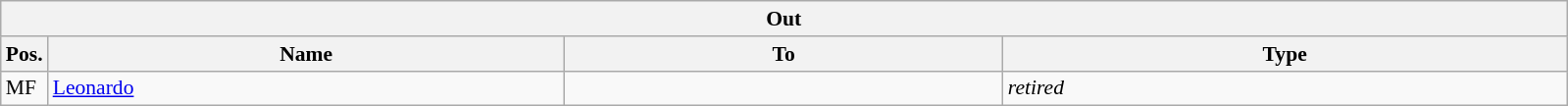<table class="wikitable" style="font-size:90%;">
<tr>
<th colspan="4">Out</th>
</tr>
<tr>
<th width=3%>Pos.</th>
<th width=33%>Name</th>
<th width=28%>To</th>
<th width=36%>Type</th>
</tr>
<tr>
<td>MF</td>
<td><a href='#'>Leonardo</a></td>
<td></td>
<td><em>retired</em></td>
</tr>
</table>
